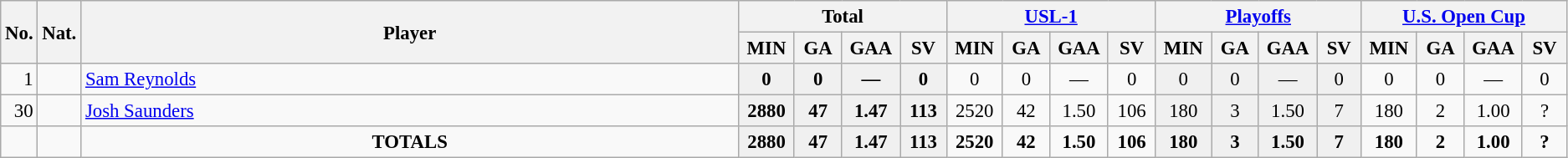<table class="wikitable" style="font-size:95%; text-align:center;">
<tr>
<th rowspan="2" width="1%">No.</th>
<th rowspan="2" width="1%">Nat.</th>
<th rowspan="2" width="42%">Player</th>
<th colspan="4">Total</th>
<th colspan="4"><a href='#'>USL-1</a></th>
<th colspan="4"><a href='#'>Playoffs</a></th>
<th colspan="4"><a href='#'>U.S. Open Cup</a></th>
</tr>
<tr>
<th width=60>MIN</th>
<th width=60>GA</th>
<th width=60>GAA</th>
<th width=60>SV</th>
<th width=60>MIN</th>
<th width=60>GA</th>
<th width=60>GAA</th>
<th width=60>SV</th>
<th width=60>MIN</th>
<th width=60>GA</th>
<th width=60>GAA</th>
<th width=60>SV</th>
<th width=60>MIN</th>
<th width=60>GA</th>
<th width=60>GAA</th>
<th width=60>SV</th>
</tr>
<tr>
<td style="text-align: right;">1</td>
<td></td>
<td style="text-align: left;"><a href='#'>Sam Reynolds</a></td>
<td style="background: #F0F0F0;"><strong>0</strong></td>
<td style="background: #F0F0F0;"><strong>0</strong></td>
<td style="background: #F0F0F0;"><strong>—</strong></td>
<td style="background: #F0F0F0;"><strong>0</strong></td>
<td>0</td>
<td>0</td>
<td>—</td>
<td>0</td>
<td style="background: #F0F0F0;">0</td>
<td style="background: #F0F0F0;">0</td>
<td style="background: #F0F0F0;">—</td>
<td style="background: #F0F0F0;">0</td>
<td>0</td>
<td>0</td>
<td>—</td>
<td>0</td>
</tr>
<tr>
<td style="text-align: right;">30</td>
<td></td>
<td style="text-align: left;"><a href='#'>Josh Saunders</a></td>
<td style="background: #F0F0F0;"><strong>2880</strong></td>
<td style="background: #F0F0F0;"><strong>47</strong></td>
<td style="background: #F0F0F0;"><strong>1.47</strong></td>
<td style="background: #F0F0F0;"><strong>113</strong></td>
<td>2520</td>
<td>42</td>
<td>1.50</td>
<td>106</td>
<td style="background: #F0F0F0;">180</td>
<td style="background: #F0F0F0;">3</td>
<td style="background: #F0F0F0;">1.50</td>
<td style="background: #F0F0F0;">7</td>
<td>180</td>
<td>2</td>
<td>1.00</td>
<td>?</td>
</tr>
<tr>
<td></td>
<td></td>
<td><strong>TOTALS</strong></td>
<td style="background: #F0F0F0;"><strong>2880</strong></td>
<td style="background: #F0F0F0;"><strong>47</strong></td>
<td style="background: #F0F0F0;"><strong>1.47</strong></td>
<td style="background: #F0F0F0;"><strong>113</strong></td>
<td><strong>2520</strong></td>
<td><strong>42</strong></td>
<td><strong>1.50</strong></td>
<td><strong>106</strong></td>
<td style="background: #F0F0F0;"><strong>180</strong></td>
<td style="background: #F0F0F0;"><strong>3</strong></td>
<td style="background: #F0F0F0;"><strong>1.50</strong></td>
<td style="background: #F0F0F0;"><strong>7</strong></td>
<td><strong>180</strong></td>
<td><strong>2</strong></td>
<td><strong>1.00</strong></td>
<td><strong>?</strong></td>
</tr>
</table>
